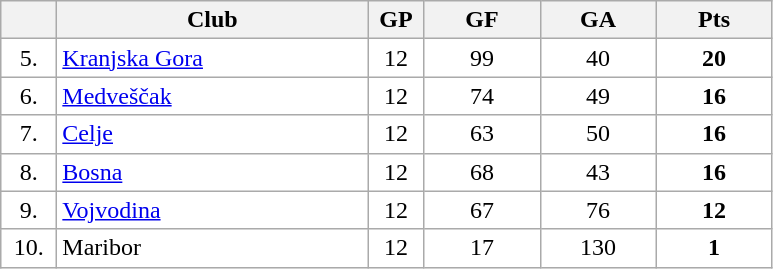<table class="wikitable">
<tr>
<th width="30"></th>
<th width="200">Club</th>
<th width="30">GP</th>
<th width="70">GF</th>
<th width="70">GA</th>
<th width="70">Pts</th>
</tr>
<tr bgcolor="#FFFFFF" align="center">
<td>5.</td>
<td align="left"><a href='#'>Kranjska Gora</a></td>
<td>12</td>
<td>99</td>
<td>40</td>
<td><strong>20</strong></td>
</tr>
<tr bgcolor="#FFFFFF" align="center">
<td>6.</td>
<td align="left"><a href='#'>Medveščak</a></td>
<td>12</td>
<td>74</td>
<td>49</td>
<td><strong>16</strong></td>
</tr>
<tr bgcolor="#FFFFFF" align="center">
<td>7.</td>
<td align="left"><a href='#'>Celje</a></td>
<td>12</td>
<td>63</td>
<td>50</td>
<td><strong>16</strong></td>
</tr>
<tr bgcolor="#FFFFFF" align="center">
<td>8.</td>
<td align="left"><a href='#'>Bosna</a></td>
<td>12</td>
<td>68</td>
<td>43</td>
<td><strong>16</strong></td>
</tr>
<tr bgcolor="#FFFFFF" align="center">
<td>9.</td>
<td align="left"><a href='#'>Vojvodina</a></td>
<td>12</td>
<td>67</td>
<td>76</td>
<td><strong>12</strong></td>
</tr>
<tr bgcolor="#FFFFFF" align="center">
<td>10.</td>
<td align="left">Maribor</td>
<td>12</td>
<td>17</td>
<td>130</td>
<td><strong>1</strong></td>
</tr>
</table>
